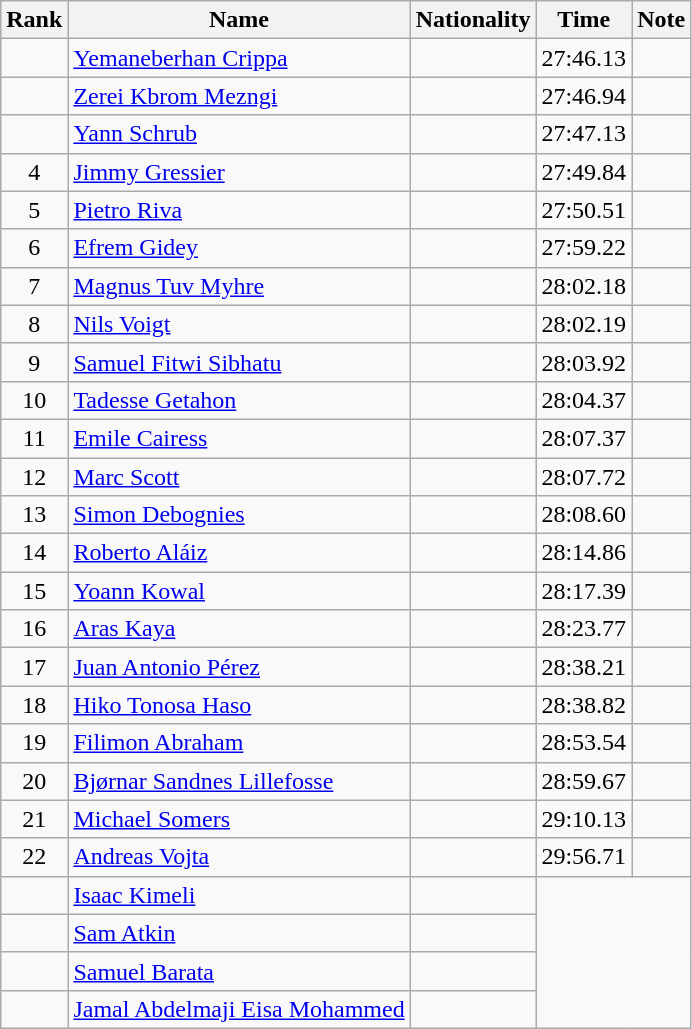<table class="wikitable sortable"  style="text-align:center">
<tr>
<th>Rank</th>
<th>Name</th>
<th>Nationality</th>
<th>Time</th>
<th>Note</th>
</tr>
<tr>
<td></td>
<td align=left><a href='#'>Yemaneberhan Crippa</a></td>
<td align=left></td>
<td>27:46.13</td>
<td></td>
</tr>
<tr>
<td></td>
<td align=left><a href='#'>Zerei Kbrom Mezngi</a></td>
<td align=left></td>
<td>27:46.94</td>
<td></td>
</tr>
<tr>
<td></td>
<td align=left><a href='#'>Yann Schrub</a></td>
<td align=left></td>
<td>27:47.13</td>
<td></td>
</tr>
<tr>
<td>4</td>
<td align=left><a href='#'>Jimmy Gressier</a></td>
<td align=left></td>
<td>27:49.84</td>
<td></td>
</tr>
<tr>
<td>5</td>
<td align=left><a href='#'>Pietro Riva</a></td>
<td align=left></td>
<td>27:50.51</td>
<td></td>
</tr>
<tr>
<td>6</td>
<td align=left><a href='#'>Efrem Gidey</a></td>
<td align=left></td>
<td>27:59.22</td>
<td></td>
</tr>
<tr>
<td>7</td>
<td align=left><a href='#'>Magnus Tuv Myhre</a></td>
<td align=left></td>
<td>28:02.18</td>
<td></td>
</tr>
<tr>
<td>8</td>
<td align=left><a href='#'>Nils Voigt</a></td>
<td align=left></td>
<td>28:02.19</td>
<td></td>
</tr>
<tr>
<td>9</td>
<td align=left><a href='#'>Samuel Fitwi Sibhatu</a></td>
<td align=left></td>
<td>28:03.92</td>
<td></td>
</tr>
<tr>
<td>10</td>
<td align=left><a href='#'>Tadesse Getahon</a></td>
<td align=left></td>
<td>28:04.37</td>
<td></td>
</tr>
<tr>
<td>11</td>
<td align=left><a href='#'>Emile Cairess</a></td>
<td align=left></td>
<td>28:07.37</td>
<td></td>
</tr>
<tr>
<td>12</td>
<td align=left><a href='#'>Marc Scott</a></td>
<td align=left></td>
<td>28:07.72</td>
<td></td>
</tr>
<tr>
<td>13</td>
<td align=left><a href='#'>Simon Debognies</a></td>
<td align=left></td>
<td>28:08.60</td>
<td></td>
</tr>
<tr>
<td>14</td>
<td align=left><a href='#'>Roberto Aláiz</a></td>
<td align=left></td>
<td>28:14.86</td>
<td></td>
</tr>
<tr>
<td>15</td>
<td align=left><a href='#'>Yoann Kowal</a></td>
<td align=left></td>
<td>28:17.39</td>
<td></td>
</tr>
<tr>
<td>16</td>
<td align=left><a href='#'>Aras Kaya</a></td>
<td align=left></td>
<td>28:23.77</td>
<td></td>
</tr>
<tr>
<td>17</td>
<td align=left><a href='#'>Juan Antonio Pérez</a></td>
<td align=left></td>
<td>28:38.21</td>
<td></td>
</tr>
<tr>
<td>18</td>
<td align=left><a href='#'>Hiko Tonosa Haso</a></td>
<td align=left></td>
<td>28:38.82</td>
<td></td>
</tr>
<tr>
<td>19</td>
<td align=left><a href='#'>Filimon Abraham</a></td>
<td align=left></td>
<td>28:53.54</td>
<td></td>
</tr>
<tr>
<td>20</td>
<td align=left><a href='#'>Bjørnar Sandnes Lillefosse</a></td>
<td align=left></td>
<td>28:59.67</td>
<td></td>
</tr>
<tr>
<td>21</td>
<td align=left><a href='#'>Michael Somers</a></td>
<td align=left></td>
<td>29:10.13</td>
<td></td>
</tr>
<tr>
<td>22</td>
<td align=left><a href='#'>Andreas Vojta</a></td>
<td align=left></td>
<td>29:56.71</td>
<td></td>
</tr>
<tr>
<td></td>
<td align=left><a href='#'>Isaac Kimeli</a></td>
<td align=left></td>
<td colspan=2 rowspan=4></td>
</tr>
<tr>
<td></td>
<td align=left><a href='#'>Sam Atkin</a></td>
<td align=left></td>
</tr>
<tr>
<td></td>
<td align=left><a href='#'>Samuel Barata</a></td>
<td align=left></td>
</tr>
<tr>
<td></td>
<td align=left><a href='#'>Jamal Abdelmaji Eisa Mohammed</a></td>
<td align=left></td>
</tr>
</table>
